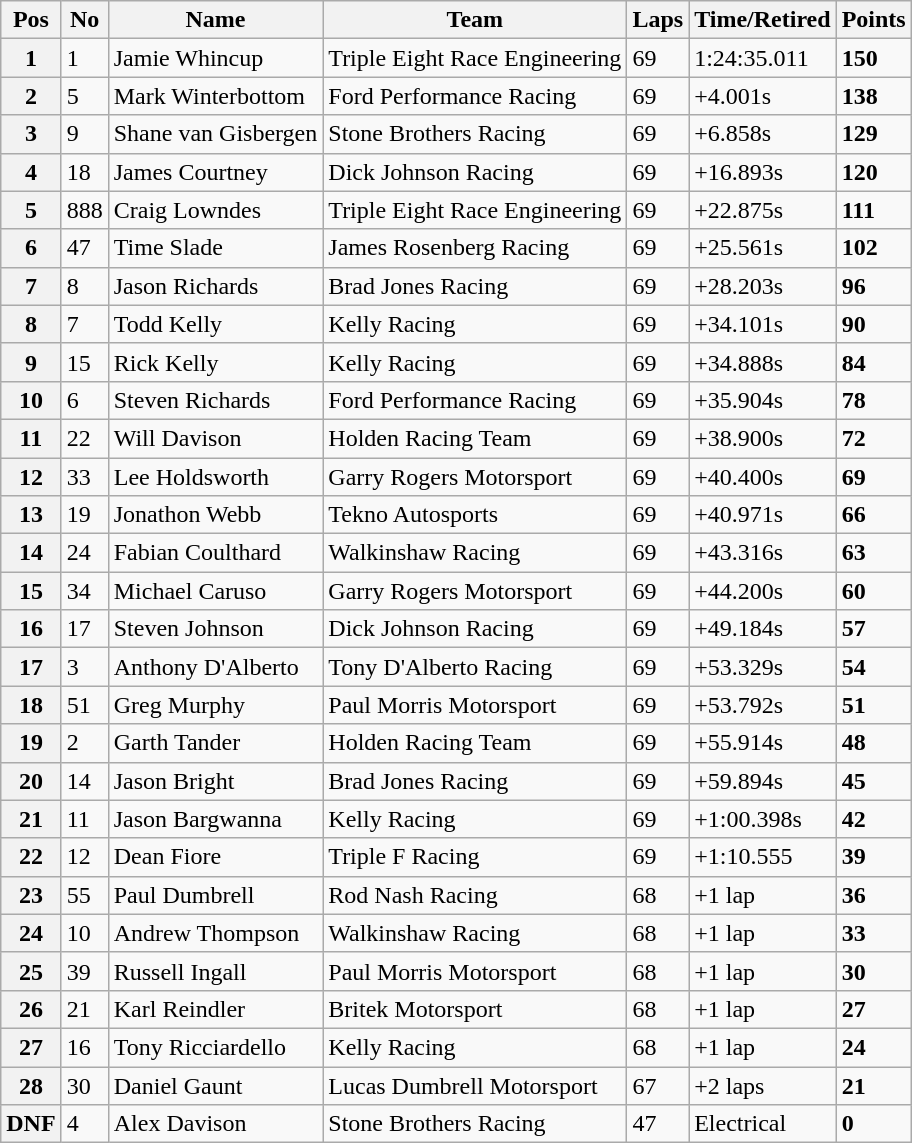<table class="wikitable">
<tr>
<th>Pos</th>
<th>No</th>
<th>Name</th>
<th>Team</th>
<th>Laps</th>
<th>Time/Retired</th>
<th>Points</th>
</tr>
<tr>
<th>1</th>
<td>1</td>
<td>Jamie Whincup</td>
<td>Triple Eight Race Engineering</td>
<td>69</td>
<td>1:24:35.011</td>
<td><strong>150</strong></td>
</tr>
<tr>
<th>2</th>
<td>5</td>
<td>Mark Winterbottom</td>
<td>Ford Performance Racing</td>
<td>69</td>
<td>+4.001s</td>
<td><strong>138</strong></td>
</tr>
<tr>
<th>3</th>
<td>9</td>
<td>Shane van Gisbergen</td>
<td>Stone Brothers Racing</td>
<td>69</td>
<td>+6.858s</td>
<td><strong>129</strong></td>
</tr>
<tr>
<th>4</th>
<td>18</td>
<td>James Courtney</td>
<td>Dick Johnson Racing</td>
<td>69</td>
<td>+16.893s</td>
<td><strong>120</strong></td>
</tr>
<tr>
<th>5</th>
<td>888</td>
<td>Craig Lowndes</td>
<td>Triple Eight Race Engineering</td>
<td>69</td>
<td>+22.875s</td>
<td><strong>111</strong></td>
</tr>
<tr>
<th>6</th>
<td>47</td>
<td>Time Slade</td>
<td>James Rosenberg Racing</td>
<td>69</td>
<td>+25.561s</td>
<td><strong>102</strong></td>
</tr>
<tr>
<th>7</th>
<td>8</td>
<td>Jason Richards</td>
<td>Brad Jones Racing</td>
<td>69</td>
<td>+28.203s</td>
<td><strong>96</strong></td>
</tr>
<tr>
<th>8</th>
<td>7</td>
<td>Todd Kelly</td>
<td>Kelly Racing</td>
<td>69</td>
<td>+34.101s</td>
<td><strong>90</strong></td>
</tr>
<tr>
<th>9</th>
<td>15</td>
<td>Rick Kelly</td>
<td>Kelly Racing</td>
<td>69</td>
<td>+34.888s</td>
<td><strong>84</strong></td>
</tr>
<tr>
<th>10</th>
<td>6</td>
<td>Steven Richards</td>
<td>Ford Performance Racing</td>
<td>69</td>
<td>+35.904s</td>
<td><strong>78</strong></td>
</tr>
<tr>
<th>11</th>
<td>22</td>
<td>Will Davison</td>
<td>Holden Racing Team</td>
<td>69</td>
<td>+38.900s</td>
<td><strong>72</strong></td>
</tr>
<tr>
<th>12</th>
<td>33</td>
<td>Lee Holdsworth</td>
<td>Garry Rogers Motorsport</td>
<td>69</td>
<td>+40.400s</td>
<td><strong>69</strong></td>
</tr>
<tr>
<th>13</th>
<td>19</td>
<td>Jonathon Webb</td>
<td>Tekno Autosports</td>
<td>69</td>
<td>+40.971s</td>
<td><strong>66</strong></td>
</tr>
<tr>
<th>14</th>
<td>24</td>
<td>Fabian Coulthard</td>
<td>Walkinshaw Racing</td>
<td>69</td>
<td>+43.316s</td>
<td><strong>63</strong></td>
</tr>
<tr>
<th>15</th>
<td>34</td>
<td>Michael Caruso</td>
<td>Garry Rogers Motorsport</td>
<td>69</td>
<td>+44.200s</td>
<td><strong>60</strong></td>
</tr>
<tr>
<th>16</th>
<td>17</td>
<td>Steven Johnson</td>
<td>Dick Johnson Racing</td>
<td>69</td>
<td>+49.184s</td>
<td><strong>57</strong></td>
</tr>
<tr>
<th>17</th>
<td>3</td>
<td>Anthony D'Alberto</td>
<td>Tony D'Alberto Racing</td>
<td>69</td>
<td>+53.329s</td>
<td><strong>54</strong></td>
</tr>
<tr>
<th>18</th>
<td>51</td>
<td>Greg Murphy</td>
<td>Paul Morris Motorsport</td>
<td>69</td>
<td>+53.792s</td>
<td><strong>51</strong></td>
</tr>
<tr>
<th>19</th>
<td>2</td>
<td>Garth Tander</td>
<td>Holden Racing Team</td>
<td>69</td>
<td>+55.914s</td>
<td><strong>48</strong></td>
</tr>
<tr>
<th>20</th>
<td>14</td>
<td>Jason Bright</td>
<td>Brad Jones Racing</td>
<td>69</td>
<td>+59.894s</td>
<td><strong>45</strong></td>
</tr>
<tr>
<th>21</th>
<td>11</td>
<td>Jason Bargwanna</td>
<td>Kelly Racing</td>
<td>69</td>
<td>+1:00.398s</td>
<td><strong>42</strong></td>
</tr>
<tr>
<th>22</th>
<td>12</td>
<td>Dean Fiore</td>
<td>Triple F Racing</td>
<td>69</td>
<td>+1:10.555</td>
<td><strong>39</strong></td>
</tr>
<tr>
<th>23</th>
<td>55</td>
<td>Paul Dumbrell</td>
<td>Rod Nash Racing</td>
<td>68</td>
<td>+1 lap</td>
<td><strong>36</strong></td>
</tr>
<tr>
<th>24</th>
<td>10</td>
<td>Andrew Thompson</td>
<td>Walkinshaw Racing</td>
<td>68</td>
<td>+1 lap</td>
<td><strong>33</strong></td>
</tr>
<tr>
<th>25</th>
<td>39</td>
<td>Russell Ingall</td>
<td>Paul Morris Motorsport</td>
<td>68</td>
<td>+1 lap</td>
<td><strong>30</strong></td>
</tr>
<tr>
<th>26</th>
<td>21</td>
<td>Karl Reindler</td>
<td>Britek Motorsport</td>
<td>68</td>
<td>+1 lap</td>
<td><strong>27</strong></td>
</tr>
<tr>
<th>27</th>
<td>16</td>
<td>Tony Ricciardello</td>
<td>Kelly Racing</td>
<td>68</td>
<td>+1 lap</td>
<td><strong>24</strong></td>
</tr>
<tr>
<th>28</th>
<td>30</td>
<td>Daniel Gaunt</td>
<td>Lucas Dumbrell Motorsport</td>
<td>67</td>
<td>+2 laps</td>
<td><strong>21</strong></td>
</tr>
<tr>
<th>DNF</th>
<td>4</td>
<td>Alex Davison</td>
<td>Stone Brothers Racing</td>
<td>47</td>
<td>Electrical</td>
<td><strong>0</strong></td>
</tr>
</table>
